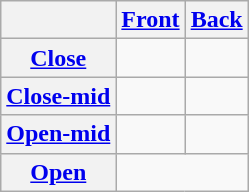<table class="wikitable" style="text-align:center;">
<tr>
<th></th>
<th><a href='#'>Front</a></th>
<th><a href='#'>Back</a></th>
</tr>
<tr>
<th><a href='#'>Close</a></th>
<td> </td>
<td> </td>
</tr>
<tr>
<th><a href='#'>Close-mid</a></th>
<td> </td>
<td> </td>
</tr>
<tr>
<th><a href='#'>Open-mid</a></th>
<td> </td>
<td> </td>
</tr>
<tr>
<th><a href='#'>Open</a></th>
<td colspan="2"> </td>
</tr>
</table>
